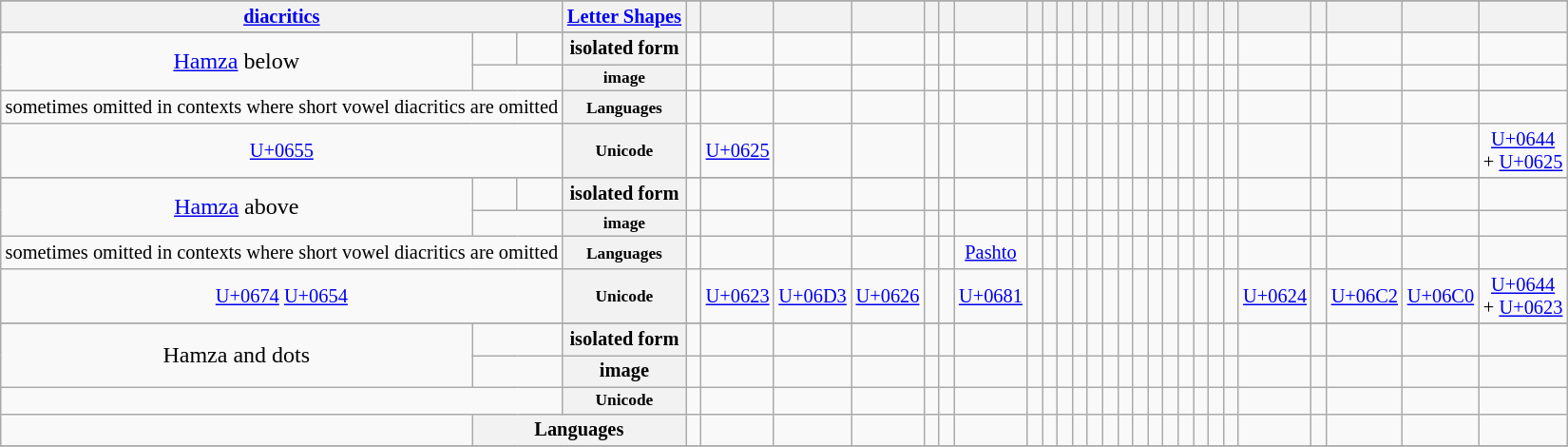<table class="wikitable" style="text-align:center;">
<tr>
</tr>
<tr>
<th colspan=4 style="font-size:85%;"><a href='#'>diacritics</a> </th>
<th colspan=1 style="font-size:85%;"><a href='#'>Letter Shapes</a> </th>
<th style="font-size:150%;"></th>
<th style="font-size:150%;"></th>
<th style="font-size:150%;"></th>
<th style="font-size:150%;"></th>
<th style="font-size:150%;"></th>
<th style="font-size:150%;"></th>
<th style="font-size:150%;"></th>
<th style="font-size:150%;"></th>
<th style="font-size:150%;"></th>
<th style="font-size:150%;"></th>
<th style="font-size:150%;"></th>
<th colspan=2 style="font-size:150%;"></th>
<th colspan=2 style="font-size:150%;"></th>
<th style="font-size:150%;"></th>
<th style="font-size:150%;"></th>
<th style="font-size:150%;"></th>
<th style="font-size:150%;"></th>
<th style="font-size:150%;"></th>
<th style="font-size:150%;"></th>
<th style="font-size:150%;"></th>
<th style="font-size:150%;"></th>
<th style="font-size:150%;"></th>
<th style="font-size:150%;"></th>
<th style="font-size:150%;"></th>
<th style="font-size:150%;"></th>
<th style="font-size:150%;"></th>
</tr>
<tr>
</tr>
<tr>
<td colspan=2 rowspan=2><a href='#'>Hamza</a> below</td>
<td style="font-size:150%;"></td>
<td style="font-size:150%;"></td>
<th colspan=1 style="font-size:85%;">isolated form</th>
<td style="font-size:150%;color:#E3E6EB;"></td>
<td style="font-size:150%;"></td>
<td style="font-size:150%;color:#E3E6EB;"></td>
<td style="font-size:150%;color:#E3E6EB;"></td>
<td style="font-size:150%;color:#E3E6EB;"></td>
<td style="font-size:150%;color:#E3E6EB;"></td>
<td style="font-size:150%;color:#E3E6EB;"></td>
<td style="font-size:150%;color:#E3E6EB;"></td>
<td style="font-size:150%;color:#E3E6EB;"></td>
<td style="font-size:150%;color:#E3E6EB;"></td>
<td style="font-size:150%;color:#E3E6EB;"></td>
<td colspan=2 style="font-size:150%;color:#E3E6EB;"></td>
<td colspan=2 style="font-size:150%;color:#E3E6EB;"></td>
<td style="font-size:150%;color:#E3E6EB;"></td>
<td style="font-size:150%;color:#E3E6EB;"></td>
<td style="font-size:150%;color:#E3E6EB;"></td>
<td style="font-size:150%;color:#E3E6EB;"></td>
<td style="font-size:150%;color:#E3E6EB;"></td>
<td style="font-size:150%;color:#E3E6EB;"></td>
<td style="font-size:150%;color:#E3E6EB;"></td>
<td style="font-size:150%;color:#E3E6EB;"></td>
<td style="font-size:150%;color:#E3E6EB;"></td>
<td style="font-size:150%;color:#E3E6EB;"></td>
<td style="font-size:150%;color:#E3E6EB;"></td>
<td style="font-size:150%;color:#E3E6EB;"></td>
<td style="font-size:150%;"></td>
</tr>
<tr style="font-size:85%;">
<td colspan=2></td>
<th colspan=1 style="font-size:85%;">image</th>
<td></td>
<td></td>
<td></td>
<td></td>
<td></td>
<td></td>
<td></td>
<td></td>
<td></td>
<td></td>
<td></td>
<td colspan=2></td>
<td colspan=2></td>
<td></td>
<td></td>
<td></td>
<td></td>
<td></td>
<td></td>
<td></td>
<td></td>
<td></td>
<td></td>
<td></td>
<td></td>
<td style="white-space:nowrap"></td>
</tr>
<tr style="font-size:85%;">
<td colspan=4>sometimes omitted in contexts where short vowel diacritics are omitted</td>
<th colspan=1 style="font-size:85%;">Languages</th>
<td></td>
<td></td>
<td></td>
<td></td>
<td></td>
<td></td>
<td></td>
<td></td>
<td></td>
<td></td>
<td></td>
<td colspan=2></td>
<td colspan=2></td>
<td></td>
<td></td>
<td></td>
<td></td>
<td></td>
<td></td>
<td></td>
<td></td>
<td></td>
<td></td>
<td></td>
<td></td>
<td style="white-space:nowrap"></td>
</tr>
<tr style="font-size:85%;">
<td colspan=4 style="white-space:nowrap;"> <a href='#'>U+0655</a></td>
<th colspan=1 style="font-size:85%;">Unicode</th>
<td></td>
<td> <a href='#'>U+0625</a></td>
<td></td>
<td></td>
<td></td>
<td></td>
<td></td>
<td></td>
<td></td>
<td></td>
<td></td>
<td colspan=2></td>
<td colspan=2></td>
<td></td>
<td></td>
<td></td>
<td></td>
<td></td>
<td></td>
<td></td>
<td></td>
<td></td>
<td></td>
<td></td>
<td></td>
<td style="white-space:nowrap">  <a href='#'>U+0644</a> <br> +  <a href='#'>U+0625</a></td>
</tr>
<tr>
</tr>
<tr>
<td colspan=2 rowspan=2><a href='#'>Hamza</a> above</td>
<td style="font-size:150%;"></td>
<td style="font-size:150%;"></td>
<th colspan=1 style="font-size:85%;">isolated form</th>
<td style="font-size:150%;color:#E3E6EB;"></td>
<td style="font-size:150%;"></td>
<td style="font-size:150%;"></td>
<td style="font-size:150%;"></td>
<td style="font-size:150%;color:#E3E6EB;"></td>
<td style="font-size:150%;color:#E3E6EB;"></td>
<td style="font-size:150%;"></td>
<td style="font-size:150%;color:#E3E6EB;"></td>
<td style="font-size:150%;color:#E3E6EB;"></td>
<td style="font-size:150%;color:#E3E6EB;"></td>
<td style="font-size:150%;color:#E3E6EB;"></td>
<td colspan=2 style="font-size:150%;color:#E3E6EB;"></td>
<td colspan=2 style="font-size:150%;color:#E3E6EB;"></td>
<td style="font-size:150%;color:#E3E6EB;"></td>
<td style="font-size:150%;color:#E3E6EB;"></td>
<td style="font-size:150%;color:#E3E6EB;"></td>
<td style="font-size:150%;color:#E3E6EB;"></td>
<td style="font-size:150%;color:#E3E6EB;"></td>
<td style="font-size:150%;color:#E3E6EB;"></td>
<td style="font-size:150%;color:#E3E6EB;"></td>
<td style="font-size:150%;color:#E3E6EB;"></td>
<td style="font-size:150%;"></td>
<td style="font-size:150%;color:#E3E6EB;"></td>
<td style="font-size:150%;"></td>
<td style="font-size:150%;"></td>
<td style="font-size:150%;"></td>
</tr>
<tr style="font-size:85%;">
<td colspan=2></td>
<th colspan=1 style="font-size:85%;">image</th>
<td></td>
<td></td>
<td></td>
<td></td>
<td></td>
<td></td>
<td></td>
<td></td>
<td></td>
<td></td>
<td></td>
<td colspan=2></td>
<td colspan=2></td>
<td></td>
<td></td>
<td></td>
<td></td>
<td></td>
<td></td>
<td></td>
<td></td>
<td></td>
<td></td>
<td></td>
<td></td>
<td style="white-space:nowrap"></td>
</tr>
<tr style="font-size:85%;">
<td colspan=4>sometimes omitted in contexts where short vowel diacritics are omitted</td>
<th colspan=1 style="font-size:85%;">Languages</th>
<td></td>
<td></td>
<td></td>
<td></td>
<td></td>
<td></td>
<td> <a href='#'>Pashto</a></td>
<td></td>
<td></td>
<td></td>
<td></td>
<td colspan=2></td>
<td colspan=2></td>
<td></td>
<td></td>
<td></td>
<td></td>
<td></td>
<td></td>
<td></td>
<td></td>
<td></td>
<td></td>
<td></td>
<td></td>
<td style="white-space:nowrap"></td>
</tr>
<tr style="font-size:85%;">
<td colspan=4 style="white-space:nowrap;"> <a href='#'>U+0674</a>  <a href='#'>U+0654</a> </td>
<th colspan=1 style="font-size:85%;">Unicode</th>
<td></td>
<td> <a href='#'>U+0623</a></td>
<td> <a href='#'>U+06D3</a></td>
<td>  <a href='#'>U+0626</a></td>
<td></td>
<td></td>
<td>  <a href='#'>U+0681</a></td>
<td></td>
<td></td>
<td></td>
<td></td>
<td colspan=2></td>
<td colspan=2></td>
<td></td>
<td></td>
<td></td>
<td></td>
<td></td>
<td></td>
<td></td>
<td></td>
<td>  <a href='#'>U+0624</a></td>
<td></td>
<td>  <a href='#'>U+06C2</a></td>
<td>  <a href='#'>U+06C0</a></td>
<td style="white-space:nowrap">  <a href='#'>U+0644</a> <br> +  <a href='#'>U+0623</a></td>
</tr>
<tr>
</tr>
<tr>
<td colspan=2 rowspan=2>Hamza and dots</td>
<td colspan=2 style="font-size:200%;"></td>
<th colspan=1 style="font-size:85%;">isolated form</th>
<td style="font-size:150%;color:#E3E6EB;"></td>
<td style="font-size:150%;color:#E3E6EB;"></td>
<td style="font-size:150%;color:#E3E6EB;"></td>
<td style="font-size:150%;color:#E3E6EB;"></td>
<td style="font-size:150%;color:#E3E6EB;"></td>
<td style="font-size:150%;color:#E3E6EB;"></td>
<td style="font-size:150%;color:#E3E6EB;"></td>
<td style="font-size:150%;color:#E3E6EB;"></td>
<td style="font-size:150%;color:#E3E6EB;"></td>
<td style="font-size:150%;color:#E3E6EB;"></td>
<td style="font-size:150%;color:#E3E6EB;"></td>
<td colspan=2 style="font-size:150%;color:#E3E6EB;"></td>
<td colspan=2 style="font-size:150%;color:#E3E6EB;"></td>
<td style="font-size:150%;color:#E3E6EB;"></td>
<td style="font-size:150%;color:#E3E6EB;"></td>
<td style="font-size:150%;color:#E3E6EB;"></td>
<td style="font-size:150%;color:#E3E6EB;"></td>
<td style="font-size:150%;color:#E3E6EB;"></td>
<td style="font-size:150%;color:#E3E6EB;"></td>
<td style="font-size:150%;color:#E3E6EB;"></td>
<td style="font-size:150%;color:#E3E6EB;"></td>
<td style="font-size:150%;color:#E3E6EB;"></td>
<td style="font-size:150%;color:#E3E6EB;"></td>
<td style="font-size:150%;color:#E3E6EB;"></td>
<td style="font-size:150%;color:#E3E6EB;"></td>
<td style="font-size:150%;color:#E3E6EB;"></td>
</tr>
<tr>
<td colspan=2></td>
<th colspan=1 style="font-size:85%;">image</th>
<td></td>
<td></td>
<td></td>
<td></td>
<td></td>
<td></td>
<td></td>
<td></td>
<td></td>
<td></td>
<td></td>
<td colspan=2></td>
<td colspan=2></td>
<td></td>
<td></td>
<td></td>
<td></td>
<td></td>
<td></td>
<td></td>
<td></td>
<td></td>
<td></td>
<td></td>
<td></td>
<td style="white-space:nowrap"></td>
</tr>
<tr style="font-size:85%;">
<td colspan=4 style="white-space:nowrap;"></td>
<th colspan=1 style="font-size:85%;">Unicode</th>
<td></td>
<td></td>
<td></td>
<td></td>
<td></td>
<td></td>
<td></td>
<td></td>
<td></td>
<td></td>
<td></td>
<td colspan=2></td>
<td colspan=2></td>
<td></td>
<td></td>
<td></td>
<td></td>
<td></td>
<td></td>
<td></td>
<td></td>
<td></td>
<td></td>
<td></td>
<td></td>
<td style="white-space:nowrap"></td>
</tr>
<tr style="font-size:85%;">
<td colspan=2></td>
<th colspan=3>Languages</th>
<td></td>
<td></td>
<td></td>
<td></td>
<td></td>
<td></td>
<td></td>
<td></td>
<td></td>
<td></td>
<td></td>
<td colspan=2></td>
<td colspan=2></td>
<td></td>
<td></td>
<td></td>
<td></td>
<td></td>
<td></td>
<td></td>
<td></td>
<td></td>
<td></td>
<td></td>
<td></td>
<td style="white-space:nowrap"></td>
</tr>
<tr>
</tr>
</table>
